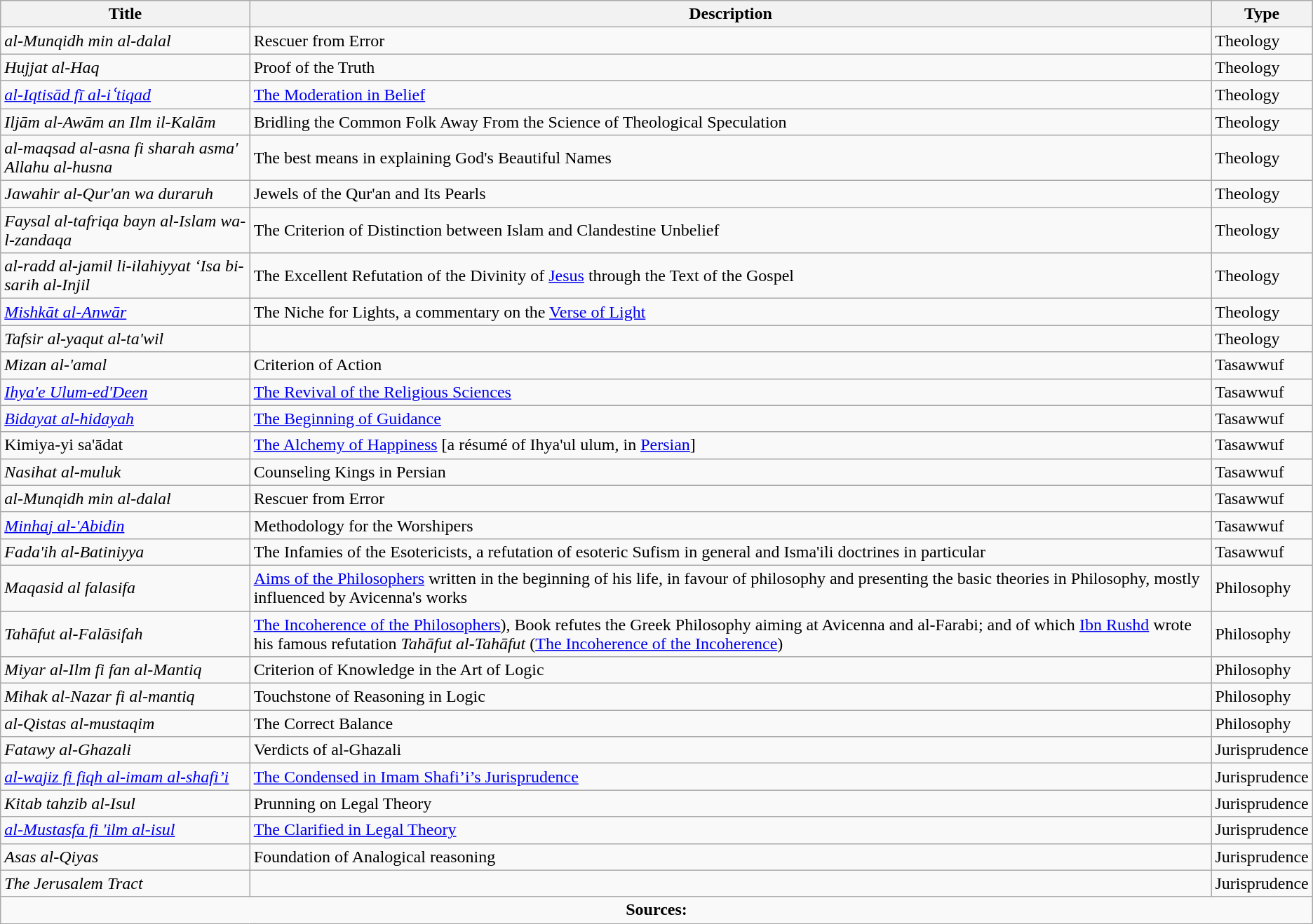<table class="wikitable">
<tr>
<th>Title</th>
<th>Description</th>
<th>Type</th>
</tr>
<tr>
<td><em>al-Munqidh min al-dalal</em></td>
<td>Rescuer from Error</td>
<td>Theology</td>
</tr>
<tr>
<td><em>Hujjat al-Haq</em></td>
<td>Proof of the Truth</td>
<td>Theology</td>
</tr>
<tr>
<td><em><a href='#'>al-Iqtisād fī al-iʿtiqad</a></em></td>
<td><a href='#'>The Moderation in Belief</a></td>
<td>Theology</td>
</tr>
<tr>
<td><em>Iljām al-Awām an Ilm il-Kalām</em></td>
<td>Bridling the Common Folk Away From the Science of Theological Speculation</td>
<td>Theology</td>
</tr>
<tr>
<td><em>al-maqsad al-asna fi sharah asma' Allahu al-husna</em></td>
<td>The best means in explaining God's Beautiful Names</td>
<td>Theology</td>
</tr>
<tr>
<td><em>Jawahir al-Qur'an wa duraruh</em></td>
<td>Jewels of the Qur'an and Its Pearls</td>
<td>Theology</td>
</tr>
<tr>
<td><em>Faysal al-tafriqa bayn al-Islam wa-l-zandaqa</em></td>
<td>The Criterion of Distinction between Islam and Clandestine Unbelief</td>
<td>Theology</td>
</tr>
<tr>
<td><em>al-radd al-jamil li-ilahiyyat ‘Isa bi-sarih al-Injil</em></td>
<td>The Excellent Refutation of the Divinity of <a href='#'>Jesus</a> through the Text of the Gospel</td>
<td>Theology</td>
</tr>
<tr>
<td><em><a href='#'>Mishkāt al-Anwār</a></em></td>
<td>The Niche for Lights, a commentary on the <a href='#'>Verse of Light</a></td>
<td>Theology</td>
</tr>
<tr>
<td><em>Tafsir al-yaqut al-ta'wil</em></td>
<td></td>
<td>Theology</td>
</tr>
<tr>
<td><em>Mizan al-'amal</em></td>
<td>Criterion of Action</td>
<td>Tasawwuf</td>
</tr>
<tr>
<td><em><a href='#'>Ihya'e Ulum-ed'Deen</a></em></td>
<td><a href='#'>The Revival of the Religious Sciences</a></td>
<td>Tasawwuf</td>
</tr>
<tr>
<td><em><a href='#'>Bidayat al-hidayah</a></em></td>
<td><a href='#'>The Beginning of Guidance</a></td>
<td>Tasawwuf</td>
</tr>
<tr>
<td>Kimiya-yi sa'ādat</td>
<td><a href='#'>The Alchemy of Happiness</a> [a résumé of Ihya'ul ulum, in <a href='#'>Persian</a>]</td>
<td>Tasawwuf</td>
</tr>
<tr>
<td><em>Nasihat al-muluk</em></td>
<td>Counseling Kings in Persian</td>
<td>Tasawwuf</td>
</tr>
<tr>
<td><em>al-Munqidh min al-dalal</em></td>
<td>Rescuer from Error</td>
<td>Tasawwuf</td>
</tr>
<tr>
<td><em><a href='#'>Minhaj al-'Abidin</a></em></td>
<td>Methodology for the Worshipers</td>
<td>Tasawwuf</td>
</tr>
<tr>
<td><em>Fada'ih al-Batiniyya</em></td>
<td>The Infamies of the Esotericists, a refutation of esoteric Sufism in general and Isma'ili doctrines in particular</td>
<td>Tasawwuf</td>
</tr>
<tr>
<td><em>Maqasid al falasifa</em></td>
<td><a href='#'>Aims of the Philosophers</a> written in the beginning of his life, in favour of philosophy and presenting the basic theories in Philosophy, mostly influenced by Avicenna's works</td>
<td>Philosophy</td>
</tr>
<tr>
<td><em>Tahāfut al-Falāsifah</em></td>
<td><a href='#'>The Incoherence of the Philosophers</a>), Book refutes the Greek Philosophy aiming at Avicenna and al-Farabi; and of which <a href='#'>Ibn Rushd</a> wrote his famous refutation <em>Tahāfut al-Tahāfut</em> (<a href='#'>The Incoherence of the Incoherence</a>)</td>
<td>Philosophy</td>
</tr>
<tr>
<td><em>Miyar al-Ilm fi fan al-Mantiq</em></td>
<td>Criterion of Knowledge in the Art of Logic</td>
<td>Philosophy</td>
</tr>
<tr>
<td><em>Mihak al-Nazar fi al-mantiq</em></td>
<td>Touchstone of Reasoning in Logic</td>
<td>Philosophy</td>
</tr>
<tr>
<td><em>al-Qistas al-mustaqim</em></td>
<td>The Correct Balance</td>
<td>Philosophy</td>
</tr>
<tr>
<td><em>Fatawy al-Ghazali</em></td>
<td>Verdicts of al-Ghazali</td>
<td>Jurisprudence</td>
</tr>
<tr>
<td><em><a href='#'>al-wajiz fi fiqh al-imam al-shafi’i</a></em></td>
<td><a href='#'>The Condensed in Imam Shafi’i’s Jurisprudence</a></td>
<td>Jurisprudence</td>
</tr>
<tr>
<td><em>Kitab tahzib al-Isul</em></td>
<td>Prunning on Legal Theory</td>
<td>Jurisprudence</td>
</tr>
<tr>
<td><em><a href='#'>al-Mustasfa fi 'ilm al-isul</a></em></td>
<td><a href='#'>The Clarified in Legal Theory</a></td>
<td>Jurisprudence</td>
</tr>
<tr>
<td><em>Asas al-Qiyas</em></td>
<td>Foundation of Analogical reasoning</td>
<td>Jurisprudence</td>
</tr>
<tr>
<td><em>The Jerusalem Tract</em> </td>
<td></td>
<td>Jurisprudence</td>
</tr>
<tr>
<td colspan="3" style="text-align: center;"><strong>Sources:</strong></td>
</tr>
</table>
